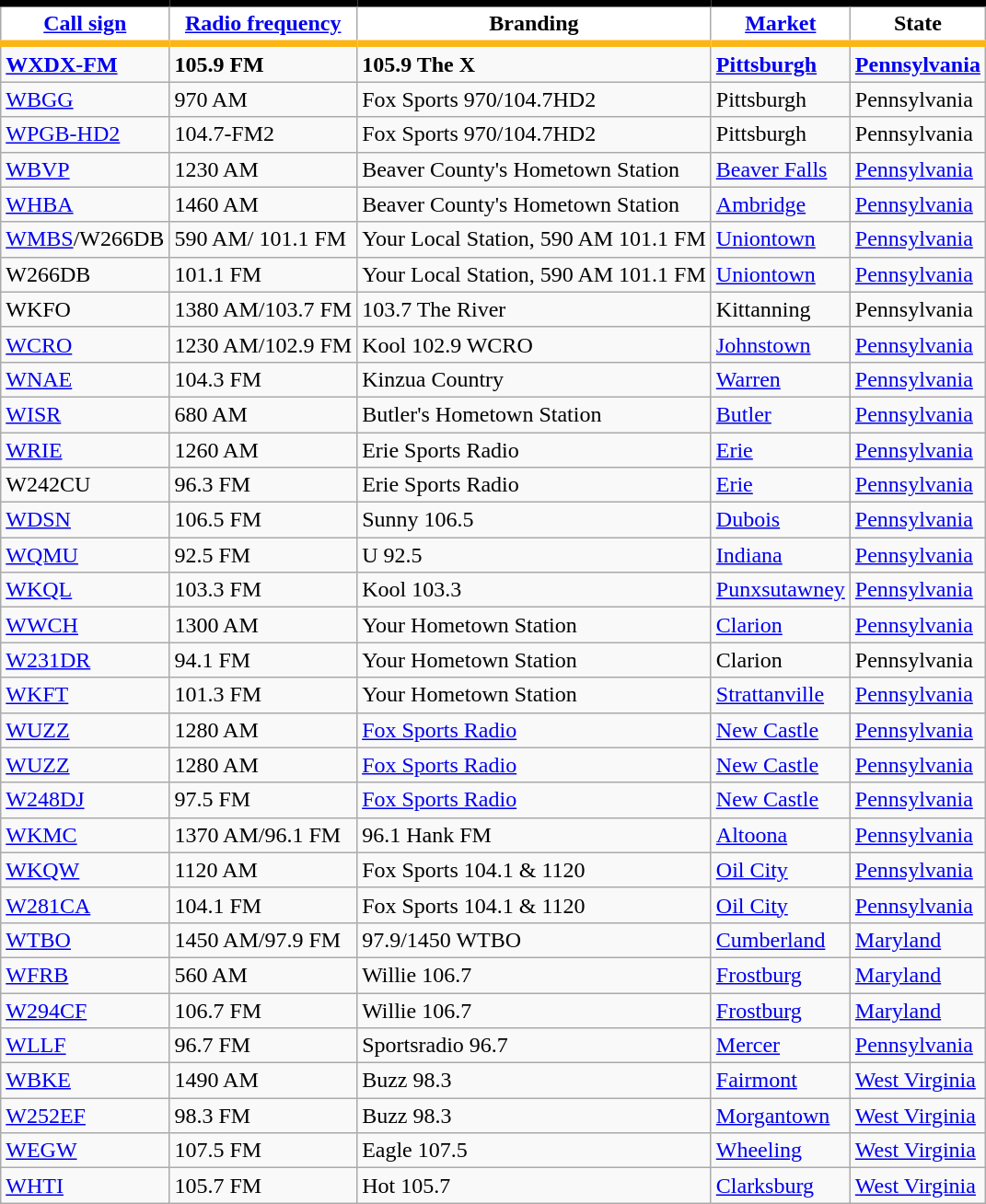<table class="wikitable sortable">
<tr>
<th style="background:#FFFFFF; border-bottom:#FCB514 5px solid; border-top:#000000 5px solid;"><a href='#'>Call sign</a></th>
<th style="background:#FFFFFF; border-bottom:#FCB514 5px solid; border-top:#000000 5px solid;"><a href='#'>Radio frequency</a></th>
<th style="background:#FFFFFF; border-bottom:#FCB514 5px solid; border-top:#000000 5px solid;">Branding</th>
<th style="background:#FFFFFF; border-bottom:#FCB514 5px solid; border-top:#000000 5px solid;"><a href='#'>Market</a></th>
<th style="background:#FFFFFF; border-bottom:#FCB514 5px solid; border-top:#000000 5px solid;">State</th>
</tr>
<tr>
<td><strong><a href='#'>WXDX-FM</a> </strong></td>
<td><strong>105.9 FM </strong></td>
<td><strong>105.9 The X </strong></td>
<td><strong><a href='#'>Pittsburgh</a> </strong></td>
<td><strong><a href='#'>Pennsylvania</a> </strong></td>
</tr>
<tr>
<td><a href='#'>WBGG</a></td>
<td>970 AM</td>
<td>Fox Sports 970/104.7HD2</td>
<td>Pittsburgh</td>
<td>Pennsylvania</td>
</tr>
<tr>
<td><a href='#'>WPGB-HD2</a></td>
<td>104.7-FM2</td>
<td>Fox Sports 970/104.7HD2</td>
<td>Pittsburgh</td>
<td>Pennsylvania</td>
</tr>
<tr>
<td><a href='#'>WBVP</a></td>
<td>1230 AM</td>
<td>Beaver County's Hometown Station</td>
<td><a href='#'>Beaver Falls</a></td>
<td><a href='#'>Pennsylvania</a></td>
</tr>
<tr>
<td><a href='#'>WHBA</a></td>
<td>1460 AM</td>
<td>Beaver County's Hometown Station</td>
<td><a href='#'>Ambridge</a></td>
<td><a href='#'>Pennsylvania</a></td>
</tr>
<tr>
<td><a href='#'>WMBS</a>/W266DB</td>
<td>590 AM/ 101.1 FM</td>
<td>Your Local Station, 590 AM 101.1 FM</td>
<td><a href='#'>Uniontown</a></td>
<td><a href='#'>Pennsylvania</a></td>
</tr>
<tr>
<td>W266DB</td>
<td>101.1 FM</td>
<td>Your Local Station, 590 AM 101.1 FM</td>
<td><a href='#'>Uniontown</a></td>
<td><a href='#'>Pennsylvania</a></td>
</tr>
<tr>
<td>WKFO</td>
<td>1380 AM/103.7 FM</td>
<td>103.7 The River</td>
<td>Kittanning</td>
<td>Pennsylvania</td>
</tr>
<tr>
<td><a href='#'>WCRO</a></td>
<td>1230 AM/102.9 FM</td>
<td>Kool 102.9 WCRO</td>
<td><a href='#'>Johnstown</a></td>
<td><a href='#'>Pennsylvania</a></td>
</tr>
<tr>
<td><a href='#'>WNAE</a></td>
<td>104.3 FM</td>
<td>Kinzua Country</td>
<td><a href='#'>Warren</a></td>
<td><a href='#'>Pennsylvania</a></td>
</tr>
<tr>
<td><a href='#'>WISR</a></td>
<td>680 AM</td>
<td>Butler's Hometown Station</td>
<td><a href='#'>Butler</a></td>
<td><a href='#'>Pennsylvania</a></td>
</tr>
<tr>
<td><a href='#'>WRIE</a></td>
<td>1260 AM</td>
<td>Erie Sports Radio</td>
<td><a href='#'>Erie</a></td>
<td><a href='#'>Pennsylvania</a></td>
</tr>
<tr>
<td>W242CU</td>
<td>96.3 FM</td>
<td>Erie Sports Radio</td>
<td><a href='#'>Erie</a></td>
<td><a href='#'>Pennsylvania</a></td>
</tr>
<tr>
<td><a href='#'>WDSN</a></td>
<td>106.5 FM</td>
<td>Sunny 106.5</td>
<td><a href='#'>Dubois</a></td>
<td><a href='#'>Pennsylvania</a></td>
</tr>
<tr>
<td><a href='#'>WQMU</a></td>
<td>92.5 FM</td>
<td>U 92.5</td>
<td><a href='#'>Indiana</a></td>
<td><a href='#'>Pennsylvania</a></td>
</tr>
<tr>
<td><a href='#'>WKQL</a></td>
<td>103.3 FM</td>
<td>Kool 103.3</td>
<td><a href='#'>Punxsutawney</a></td>
<td><a href='#'>Pennsylvania</a></td>
</tr>
<tr>
<td><a href='#'>WWCH</a></td>
<td>1300 AM</td>
<td>Your Hometown Station</td>
<td><a href='#'>Clarion</a></td>
<td><a href='#'>Pennsylvania</a></td>
</tr>
<tr>
<td><a href='#'>W231DR</a></td>
<td>94.1 FM</td>
<td>Your Hometown Station</td>
<td>Clarion</td>
<td>Pennsylvania</td>
</tr>
<tr>
<td><a href='#'>WKFT</a></td>
<td>101.3 FM</td>
<td>Your Hometown Station</td>
<td><a href='#'>Strattanville</a></td>
<td><a href='#'>Pennsylvania</a></td>
</tr>
<tr>
<td><a href='#'>WUZZ</a></td>
<td>1280 AM</td>
<td><a href='#'>Fox Sports Radio</a></td>
<td><a href='#'>New Castle</a></td>
<td><a href='#'>Pennsylvania</a></td>
</tr>
<tr>
<td><a href='#'>WUZZ</a></td>
<td>1280 AM</td>
<td><a href='#'>Fox Sports Radio</a></td>
<td><a href='#'>New Castle</a></td>
<td><a href='#'>Pennsylvania</a></td>
</tr>
<tr>
<td><a href='#'>W248DJ</a></td>
<td>97.5 FM</td>
<td><a href='#'>Fox Sports Radio</a></td>
<td><a href='#'>New Castle</a></td>
<td><a href='#'>Pennsylvania</a></td>
</tr>
<tr>
<td><a href='#'>WKMC</a></td>
<td>1370 AM/96.1 FM</td>
<td>96.1 Hank FM</td>
<td><a href='#'>Altoona</a></td>
<td><a href='#'>Pennsylvania</a></td>
</tr>
<tr>
<td><a href='#'>WKQW</a></td>
<td>1120 AM</td>
<td>Fox Sports 104.1 & 1120</td>
<td><a href='#'>Oil City</a></td>
<td><a href='#'>Pennsylvania</a></td>
</tr>
<tr>
<td><a href='#'>W281CA</a></td>
<td>104.1 FM</td>
<td>Fox Sports 104.1 & 1120</td>
<td><a href='#'>Oil City</a></td>
<td><a href='#'>Pennsylvania</a></td>
</tr>
<tr>
<td><a href='#'>WTBO</a></td>
<td>1450 AM/97.9 FM</td>
<td>97.9/1450 WTBO</td>
<td><a href='#'>Cumberland</a></td>
<td><a href='#'>Maryland</a></td>
</tr>
<tr>
<td><a href='#'>WFRB</a></td>
<td>560 AM</td>
<td>Willie 106.7</td>
<td><a href='#'>Frostburg</a></td>
<td><a href='#'>Maryland</a></td>
</tr>
<tr>
<td><a href='#'>W294CF</a></td>
<td>106.7 FM</td>
<td>Willie 106.7</td>
<td><a href='#'>Frostburg</a></td>
<td><a href='#'>Maryland</a></td>
</tr>
<tr>
<td><a href='#'>WLLF</a></td>
<td>96.7 FM</td>
<td>Sportsradio 96.7</td>
<td><a href='#'>Mercer</a></td>
<td><a href='#'>Pennsylvania</a></td>
</tr>
<tr>
<td><a href='#'>WBKE</a></td>
<td>1490 AM</td>
<td>Buzz 98.3</td>
<td><a href='#'>Fairmont</a></td>
<td><a href='#'>West Virginia</a></td>
</tr>
<tr>
<td><a href='#'>W252EF</a></td>
<td>98.3 FM</td>
<td>Buzz 98.3</td>
<td><a href='#'>Morgantown</a></td>
<td><a href='#'>West Virginia</a></td>
</tr>
<tr>
<td><a href='#'>WEGW</a></td>
<td>107.5 FM</td>
<td>Eagle 107.5</td>
<td><a href='#'>Wheeling</a></td>
<td><a href='#'>West Virginia</a></td>
</tr>
<tr>
<td><a href='#'>WHTI</a></td>
<td>105.7 FM</td>
<td>Hot 105.7</td>
<td><a href='#'>Clarksburg</a></td>
<td><a href='#'>West Virginia</a></td>
</tr>
</table>
